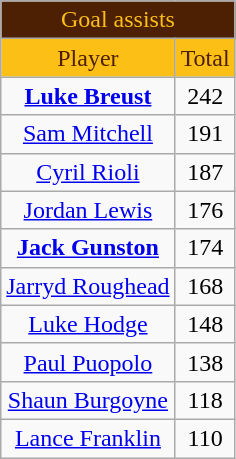<table class="wikitable" style="text-align:center;">
<tr>
<td colspan="2" style="text-align:center; background: #4D2004; color: #FBBF15">Goal assists</td>
</tr>
<tr>
<td style="text-align:center; background: #FBBF15; color: #4D2004">Player</td>
<td style="text-align:center; background: #FBBF15; color: #4D2004">Total</td>
</tr>
<tr>
<td><strong><a href='#'>Luke Breust</a></strong></td>
<td>242</td>
</tr>
<tr>
<td><a href='#'>Sam Mitchell</a></td>
<td>191</td>
</tr>
<tr>
<td><a href='#'>Cyril Rioli</a></td>
<td>187</td>
</tr>
<tr>
<td><a href='#'>Jordan Lewis</a></td>
<td>176</td>
</tr>
<tr>
<td><strong><a href='#'>Jack Gunston</a></strong></td>
<td>174</td>
</tr>
<tr>
<td><a href='#'>Jarryd Roughead</a></td>
<td>168</td>
</tr>
<tr>
<td><a href='#'>Luke Hodge</a></td>
<td>148</td>
</tr>
<tr>
<td><a href='#'>Paul Puopolo</a></td>
<td>138</td>
</tr>
<tr>
<td><a href='#'>Shaun Burgoyne</a></td>
<td>118</td>
</tr>
<tr>
<td><a href='#'>Lance Franklin</a></td>
<td>110</td>
</tr>
</table>
